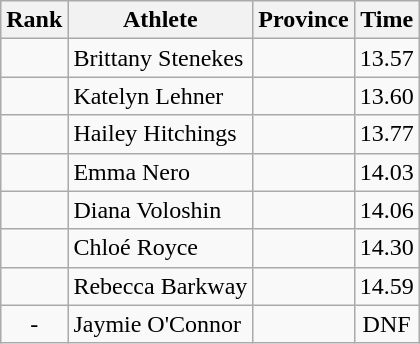<table class="wikitable sortable" style="text-align:center">
<tr>
<th>Rank</th>
<th>Athlete</th>
<th>Province</th>
<th>Time</th>
</tr>
<tr>
<td></td>
<td align=left>Brittany Stenekes</td>
<td align="left"></td>
<td>13.57</td>
</tr>
<tr>
<td></td>
<td align=left>Katelyn Lehner</td>
<td align="left"></td>
<td>13.60</td>
</tr>
<tr>
<td></td>
<td align=left>Hailey Hitchings</td>
<td align="left"></td>
<td>13.77</td>
</tr>
<tr>
<td></td>
<td align=left>Emma Nero</td>
<td align="left"></td>
<td>14.03</td>
</tr>
<tr>
<td></td>
<td align=left>Diana Voloshin</td>
<td align="left"></td>
<td>14.06</td>
</tr>
<tr>
<td></td>
<td align=left>Chloé Royce</td>
<td align="left"></td>
<td>14.30</td>
</tr>
<tr>
<td></td>
<td align=left>Rebecca Barkway</td>
<td align="left"></td>
<td>14.59</td>
</tr>
<tr>
<td>-</td>
<td align=left>Jaymie O'Connor</td>
<td align="left"></td>
<td>DNF</td>
</tr>
</table>
